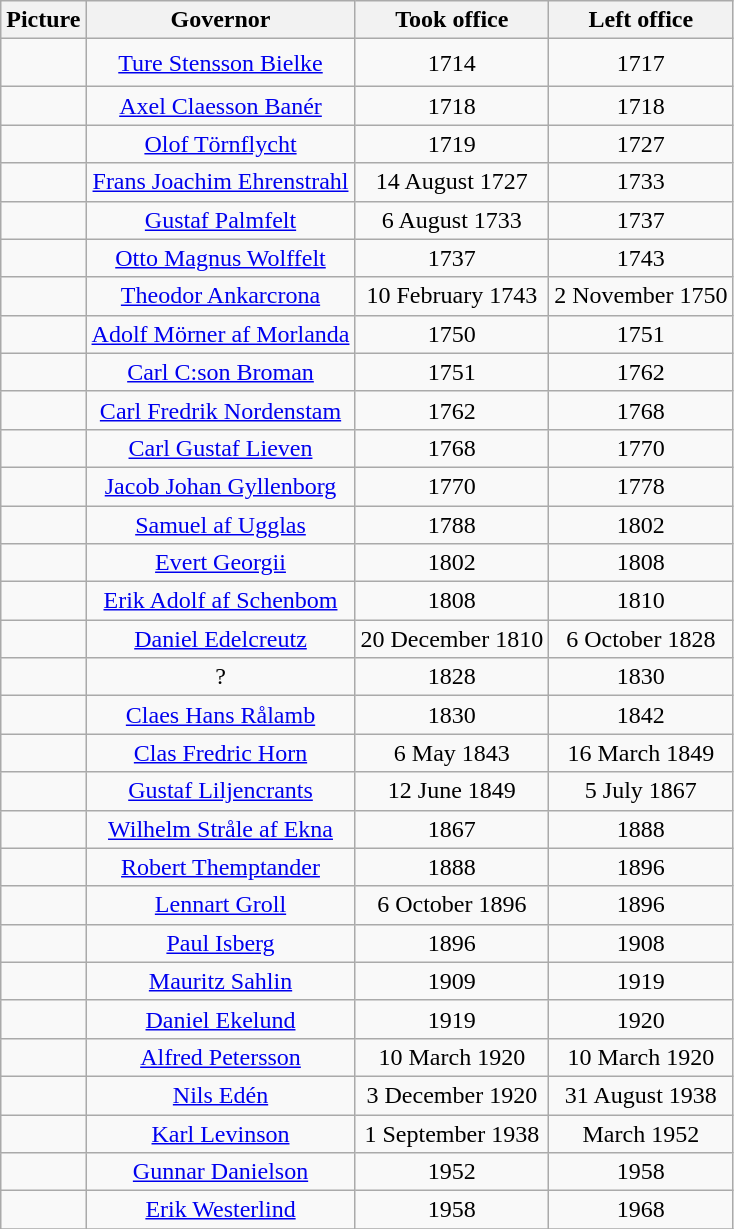<table class="wikitable" style="text-align:center;">
<tr>
<th>Picture</th>
<th>Governor</th>
<th>Took office</th>
<th>Left office</th>
</tr>
<tr style="height:2em;">
<td></td>
<td><a href='#'>Ture Stensson Bielke</a></td>
<td>1714</td>
<td>1717</td>
</tr>
<tr>
<td></td>
<td><a href='#'>Axel Claesson Banér</a></td>
<td>1718</td>
<td>1718</td>
</tr>
<tr>
<td></td>
<td><a href='#'>Olof Törnflycht</a></td>
<td>1719</td>
<td>1727</td>
</tr>
<tr>
<td></td>
<td><a href='#'>Frans Joachim Ehrenstrahl</a></td>
<td>14 August 1727</td>
<td>1733</td>
</tr>
<tr>
<td></td>
<td><a href='#'>Gustaf Palmfelt</a></td>
<td>6 August 1733</td>
<td>1737</td>
</tr>
<tr>
<td></td>
<td><a href='#'>Otto Magnus Wolffelt</a></td>
<td>1737</td>
<td>1743</td>
</tr>
<tr>
<td></td>
<td><a href='#'>Theodor Ankarcrona</a></td>
<td>10 February 1743</td>
<td>2 November 1750</td>
</tr>
<tr>
<td></td>
<td><a href='#'>Adolf Mörner af Morlanda</a></td>
<td>1750</td>
<td>1751</td>
</tr>
<tr>
<td></td>
<td><a href='#'>Carl C:son Broman</a></td>
<td>1751</td>
<td>1762</td>
</tr>
<tr>
<td></td>
<td><a href='#'>Carl Fredrik Nordenstam</a></td>
<td>1762</td>
<td>1768</td>
</tr>
<tr>
<td></td>
<td><a href='#'>Carl Gustaf Lieven</a></td>
<td>1768</td>
<td>1770</td>
</tr>
<tr>
<td></td>
<td><a href='#'>Jacob Johan Gyllenborg</a></td>
<td>1770</td>
<td>1778</td>
</tr>
<tr>
<td></td>
<td><a href='#'>Samuel af Ugglas</a></td>
<td>1788</td>
<td>1802</td>
</tr>
<tr>
<td></td>
<td><a href='#'>Evert Georgii</a></td>
<td>1802</td>
<td>1808</td>
</tr>
<tr>
<td></td>
<td><a href='#'>Erik Adolf af Schenbom</a></td>
<td>1808</td>
<td>1810</td>
</tr>
<tr>
<td></td>
<td><a href='#'>Daniel Edelcreutz</a></td>
<td>20 December 1810</td>
<td>6 October 1828</td>
</tr>
<tr>
<td></td>
<td>?</td>
<td>1828</td>
<td>1830</td>
</tr>
<tr>
<td></td>
<td><a href='#'>Claes Hans Rålamb</a></td>
<td>1830</td>
<td>1842</td>
</tr>
<tr>
<td></td>
<td><a href='#'>Clas Fredric Horn</a></td>
<td>6 May 1843</td>
<td>16 March 1849</td>
</tr>
<tr>
<td></td>
<td><a href='#'>Gustaf Liljencrants</a></td>
<td>12 June 1849</td>
<td>5 July 1867</td>
</tr>
<tr>
<td></td>
<td><a href='#'>Wilhelm Stråle af Ekna</a></td>
<td>1867</td>
<td>1888</td>
</tr>
<tr>
<td></td>
<td><a href='#'>Robert Themptander</a></td>
<td>1888</td>
<td>1896</td>
</tr>
<tr>
<td></td>
<td><a href='#'>Lennart Groll</a></td>
<td>6 October 1896</td>
<td>1896</td>
</tr>
<tr>
<td></td>
<td><a href='#'>Paul Isberg</a></td>
<td>1896</td>
<td>1908</td>
</tr>
<tr>
<td></td>
<td><a href='#'>Mauritz Sahlin</a></td>
<td>1909</td>
<td>1919</td>
</tr>
<tr>
<td></td>
<td><a href='#'>Daniel Ekelund</a></td>
<td>1919</td>
<td>1920</td>
</tr>
<tr>
<td></td>
<td><a href='#'>Alfred Petersson</a></td>
<td>10 March 1920</td>
<td>10 March 1920</td>
</tr>
<tr>
<td></td>
<td><a href='#'>Nils Edén</a></td>
<td>3 December 1920</td>
<td>31 August 1938</td>
</tr>
<tr>
<td></td>
<td><a href='#'>Karl Levinson</a></td>
<td>1 September 1938</td>
<td>March 1952</td>
</tr>
<tr>
<td></td>
<td><a href='#'>Gunnar Danielson</a></td>
<td>1952</td>
<td>1958</td>
</tr>
<tr>
<td></td>
<td><a href='#'>Erik Westerlind</a></td>
<td>1958</td>
<td>1968</td>
</tr>
<tr>
</tr>
</table>
